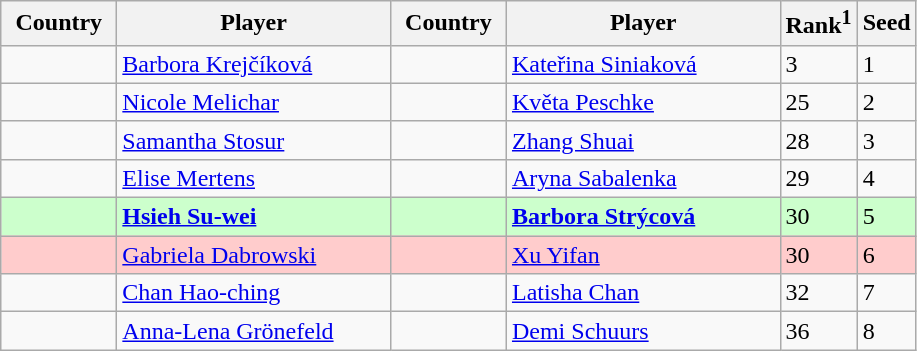<table class="sortable wikitable">
<tr>
<th width="70">Country</th>
<th width="175">Player</th>
<th width="70">Country</th>
<th width="175">Player</th>
<th>Rank<sup>1</sup></th>
<th>Seed</th>
</tr>
<tr>
<td></td>
<td><a href='#'>Barbora Krejčíková</a></td>
<td></td>
<td><a href='#'>Kateřina Siniaková</a></td>
<td>3</td>
<td>1</td>
</tr>
<tr>
<td></td>
<td><a href='#'>Nicole Melichar</a></td>
<td></td>
<td><a href='#'>Květa Peschke</a></td>
<td>25</td>
<td>2</td>
</tr>
<tr>
<td></td>
<td><a href='#'>Samantha Stosur</a></td>
<td></td>
<td><a href='#'>Zhang Shuai</a></td>
<td>28</td>
<td>3</td>
</tr>
<tr>
<td></td>
<td><a href='#'>Elise Mertens</a></td>
<td></td>
<td><a href='#'>Aryna Sabalenka</a></td>
<td>29</td>
<td>4</td>
</tr>
<tr style="background:#cfc;">
<td></td>
<td><strong><a href='#'>Hsieh Su-wei</a></strong></td>
<td></td>
<td><strong><a href='#'>Barbora Strýcová</a></strong></td>
<td>30</td>
<td>5</td>
</tr>
<tr style="background:#fcc;">
<td></td>
<td><a href='#'>Gabriela Dabrowski</a></td>
<td></td>
<td><a href='#'>Xu Yifan</a></td>
<td>30</td>
<td>6</td>
</tr>
<tr>
<td></td>
<td><a href='#'>Chan Hao-ching</a></td>
<td></td>
<td><a href='#'>Latisha Chan</a></td>
<td>32</td>
<td>7</td>
</tr>
<tr>
<td></td>
<td><a href='#'>Anna-Lena Grönefeld</a></td>
<td></td>
<td><a href='#'>Demi Schuurs</a></td>
<td>36</td>
<td>8</td>
</tr>
</table>
